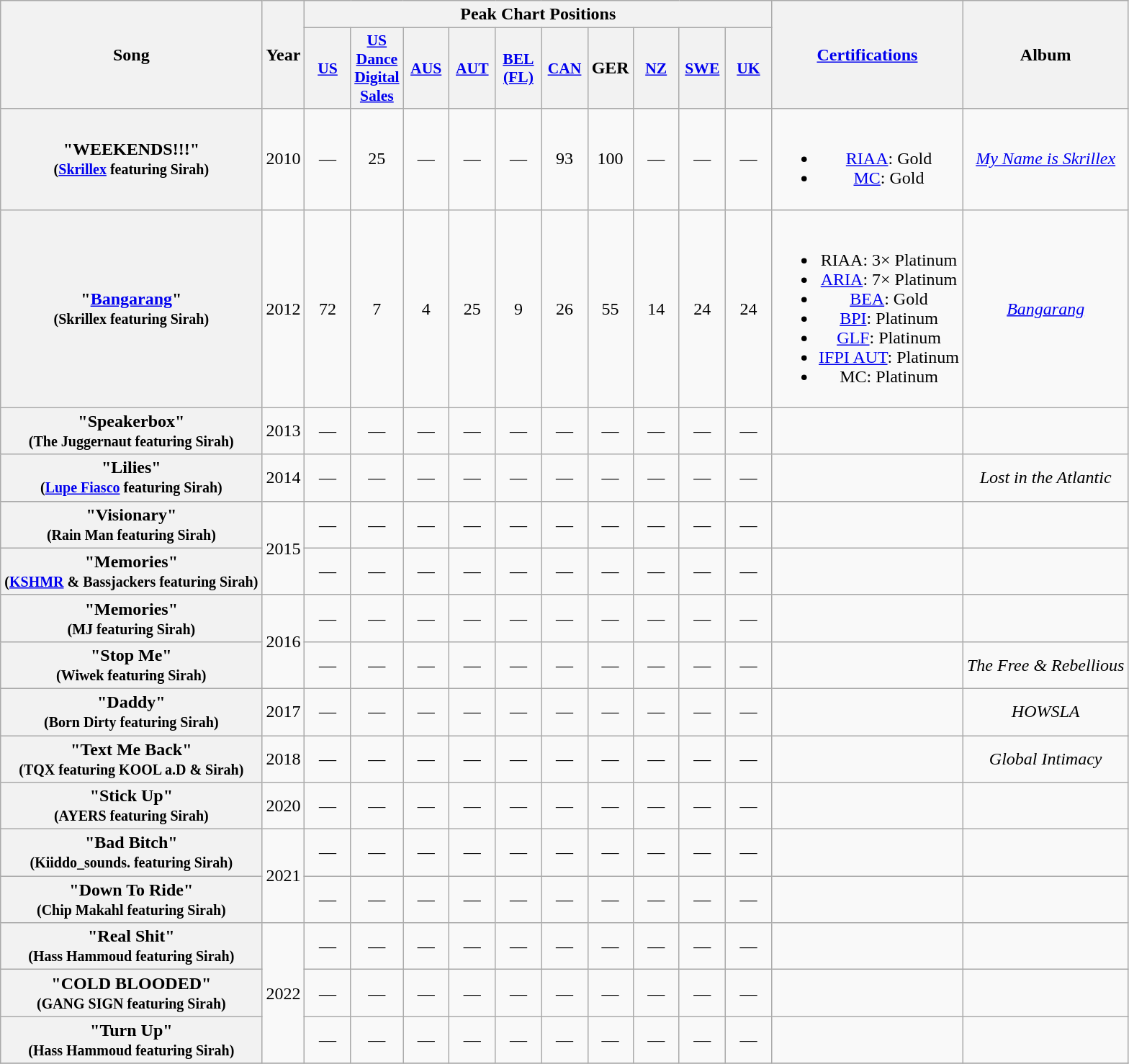<table class="wikitable plainrowheaders" style="text-align:center">
<tr>
<th rowspan="2">Song</th>
<th rowspan="2">Year</th>
<th colspan="10">Peak Chart Positions</th>
<th rowspan="2"><a href='#'>Certifications</a></th>
<th rowspan="2">Album</th>
</tr>
<tr>
<th scope="col" style="width:2.5em;font-size:90%;"><a href='#'>US</a></th>
<th scope="col" style="width:2.5em;font-size:90%;"><a href='#'>US Dance Digital Sales</a></th>
<th scope="col" style="width:2.5em;font-size:90%;"><a href='#'>AUS</a></th>
<th scope="col" style="width:2.5em;font-size:90%;"><a href='#'>AUT</a></th>
<th scope="col" style="width:2.5em;font-size:90%;"><a href='#'>BEL (FL)</a></th>
<th scope="col" style="width:2.5em;font-size:90%;"><a href='#'>CAN</a></th>
<th>GER</th>
<th scope="col" style="width:2.5em;font-size:90%;"><a href='#'>NZ</a></th>
<th scope="col" style="width:2.5em;font-size:90%;"><a href='#'>SWE</a></th>
<th scope="col" style="width:2.5em;font-size:90%;"><a href='#'>UK</a></th>
</tr>
<tr>
<th scope="row">"WEEKENDS!&excl;!"<br><small>(<a href='#'>Skrillex</a> featuring Sirah)</small></th>
<td>2010</td>
<td>—</td>
<td>25</td>
<td>—</td>
<td>—</td>
<td>—</td>
<td>93</td>
<td>100</td>
<td>—</td>
<td>—</td>
<td>—</td>
<td><br><ul><li><a href='#'>RIAA</a>: Gold</li><li><a href='#'>MC</a>: Gold</li></ul></td>
<td><em><a href='#'>My Name is Skrillex</a></em></td>
</tr>
<tr>
<th scope="row">"<a href='#'>Bangarang</a>"<br><small>(Skrillex featuring Sirah)</small></th>
<td>2012</td>
<td>72</td>
<td>7</td>
<td>4</td>
<td>25</td>
<td>9</td>
<td>26</td>
<td>55</td>
<td>14</td>
<td>24</td>
<td>24</td>
<td><br><ul><li>RIAA: 3× Platinum</li><li><a href='#'>ARIA</a>: 7× Platinum</li><li><a href='#'>BEA</a>: Gold</li><li><a href='#'>BPI</a>: Platinum</li><li><a href='#'>GLF</a>: Platinum</li><li><a href='#'>IFPI AUT</a>: Platinum</li><li>MC: Platinum</li></ul></td>
<td><em><a href='#'>Bangarang</a></em></td>
</tr>
<tr>
<th scope="row">"Speakerbox"<br><small>(The Juggernaut featuring Sirah)</small></th>
<td>2013</td>
<td>—</td>
<td>—</td>
<td>—</td>
<td>—</td>
<td>—</td>
<td>—</td>
<td>—</td>
<td>—</td>
<td>—</td>
<td>—</td>
<td></td>
<td></td>
</tr>
<tr>
<th scope="row">"Lilies"<br><small>(<a href='#'>Lupe Fiasco</a> featuring Sirah)</small></th>
<td>2014</td>
<td>—</td>
<td>—</td>
<td>—</td>
<td>—</td>
<td>—</td>
<td>—</td>
<td>—</td>
<td>—</td>
<td>—</td>
<td>—</td>
<td></td>
<td><em>Lost in the Atlantic</em></td>
</tr>
<tr>
<th scope="row">"Visionary"<br><small>(Rain Man featuring Sirah)</small></th>
<td rowspan="2">2015</td>
<td>—</td>
<td>—</td>
<td>—</td>
<td>—</td>
<td>—</td>
<td>—</td>
<td>—</td>
<td>—</td>
<td>—</td>
<td>—</td>
<td></td>
<td></td>
</tr>
<tr>
<th scope="row">"Memories"<br><small>(<a href='#'>KSHMR</a> & Bassjackers featuring Sirah)</small></th>
<td>—</td>
<td>—</td>
<td>—</td>
<td>—</td>
<td>—</td>
<td>—</td>
<td>—</td>
<td>—</td>
<td>—</td>
<td>—</td>
<td></td>
<td></td>
</tr>
<tr>
<th scope="row">"Memories"<br><small>(MJ featuring Sirah)</small></th>
<td rowspan="2">2016</td>
<td>—</td>
<td>—</td>
<td>—</td>
<td>—</td>
<td>—</td>
<td>—</td>
<td>—</td>
<td>—</td>
<td>—</td>
<td>—</td>
<td></td>
<td></td>
</tr>
<tr>
<th scope="row">"Stop Me"<br><small>(Wiwek featuring Sirah)</small></th>
<td>—</td>
<td>—</td>
<td>—</td>
<td>—</td>
<td>—</td>
<td>—</td>
<td>—</td>
<td>—</td>
<td>—</td>
<td>—</td>
<td></td>
<td><em>The Free & Rebellious</em></td>
</tr>
<tr>
<th scope="row">"Daddy"<br><small>(Born Dirty featuring Sirah)</small></th>
<td>2017</td>
<td>—</td>
<td>—</td>
<td>—</td>
<td>—</td>
<td>—</td>
<td>—</td>
<td>—</td>
<td>—</td>
<td>—</td>
<td>—</td>
<td></td>
<td><em>HOWSLA</em></td>
</tr>
<tr>
<th scope="row">"Text Me Back"<br><small>(TQX featuring KOOL a.D & Sirah)</small></th>
<td>2018</td>
<td>—</td>
<td>—</td>
<td>—</td>
<td>—</td>
<td>—</td>
<td>—</td>
<td>—</td>
<td>—</td>
<td>—</td>
<td>—</td>
<td></td>
<td><em>Global Intimacy</em></td>
</tr>
<tr>
<th scope="row">"Stick Up"<br><small>(AYERS featuring Sirah)</small></th>
<td>2020</td>
<td>—</td>
<td>—</td>
<td>—</td>
<td>—</td>
<td>—</td>
<td>—</td>
<td>—</td>
<td>—</td>
<td>—</td>
<td>—</td>
<td></td>
<td></td>
</tr>
<tr>
<th scope="row">"Bad Bitch"<br><small>(Kiiddo_sounds. featuring Sirah)</small></th>
<td rowspan="2">2021</td>
<td>—</td>
<td>—</td>
<td>—</td>
<td>—</td>
<td>—</td>
<td>—</td>
<td>—</td>
<td>—</td>
<td>—</td>
<td>—</td>
<td></td>
<td></td>
</tr>
<tr>
<th scope="row">"Down To Ride"<br><small>(Chip Makahl featuring Sirah)</small></th>
<td>—</td>
<td>—</td>
<td>—</td>
<td>—</td>
<td>—</td>
<td>—</td>
<td>—</td>
<td>—</td>
<td>—</td>
<td>—</td>
<td></td>
<td></td>
</tr>
<tr>
<th scope="row">"Real Shit"<br><small>(Hass Hammoud featuring Sirah)</small></th>
<td rowspan="3">2022</td>
<td>—</td>
<td>—</td>
<td>—</td>
<td>—</td>
<td>—</td>
<td>—</td>
<td>—</td>
<td>—</td>
<td>—</td>
<td>—</td>
<td></td>
<td></td>
</tr>
<tr>
<th scope="row">"COLD BLOODED"<br><small>(GANG SIGN featuring Sirah)</small></th>
<td>—</td>
<td>—</td>
<td>—</td>
<td>—</td>
<td>—</td>
<td>—</td>
<td>—</td>
<td>—</td>
<td>—</td>
<td>—</td>
<td></td>
<td></td>
</tr>
<tr>
<th scope="row">"Turn Up"<br><small>(Hass Hammoud featuring Sirah)</small></th>
<td>—</td>
<td>—</td>
<td>—</td>
<td>—</td>
<td>—</td>
<td>—</td>
<td>—</td>
<td>—</td>
<td>—</td>
<td>—</td>
<td></td>
<td></td>
</tr>
<tr>
</tr>
</table>
